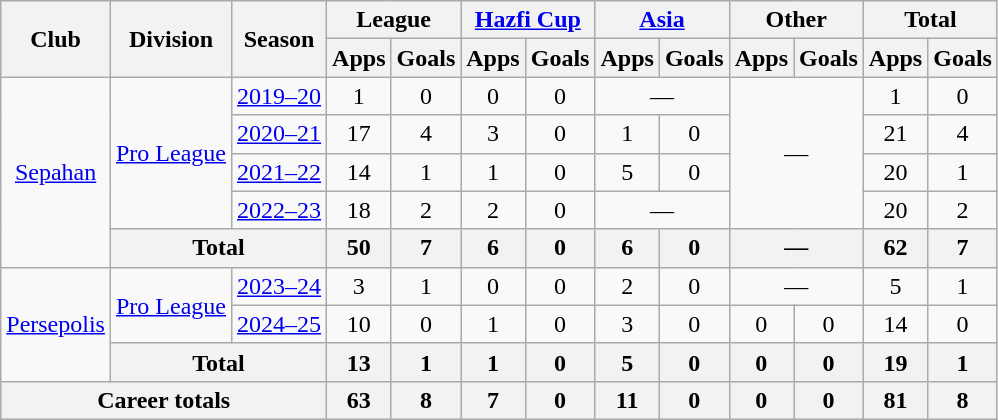<table class="wikitable" style="text-align: center;">
<tr>
<th rowspan="2">Club</th>
<th rowspan="2">Division</th>
<th rowspan="2">Season</th>
<th colspan="2">League</th>
<th colspan="2"><a href='#'>Hazfi Cup</a></th>
<th colspan="2"><a href='#'>Asia</a></th>
<th colspan="2">Other</th>
<th colspan="2">Total</th>
</tr>
<tr>
<th>Apps</th>
<th>Goals</th>
<th>Apps</th>
<th>Goals</th>
<th>Apps</th>
<th>Goals</th>
<th>Apps</th>
<th>Goals</th>
<th>Apps</th>
<th>Goals</th>
</tr>
<tr>
<td rowspan="5"><a href='#'>Sepahan</a></td>
<td rowspan="4"><a href='#'>Pro League</a></td>
<td><a href='#'>2019–20</a></td>
<td>1</td>
<td>0</td>
<td>0</td>
<td>0</td>
<td colspan="2">—</td>
<td colspan="2" rowspan="4">—</td>
<td>1</td>
<td>0</td>
</tr>
<tr>
<td><a href='#'>2020–21</a></td>
<td>17</td>
<td>4</td>
<td>3</td>
<td>0</td>
<td>1</td>
<td>0</td>
<td>21</td>
<td>4</td>
</tr>
<tr>
<td><a href='#'>2021–22</a></td>
<td>14</td>
<td>1</td>
<td>1</td>
<td>0</td>
<td>5</td>
<td>0</td>
<td>20</td>
<td>1</td>
</tr>
<tr>
<td><a href='#'>2022–23</a></td>
<td>18</td>
<td>2</td>
<td>2</td>
<td>0</td>
<td colspan="2">—</td>
<td>20</td>
<td>2</td>
</tr>
<tr>
<th colspan="2">Total</th>
<th>50</th>
<th>7</th>
<th>6</th>
<th>0</th>
<th>6</th>
<th>0</th>
<th colspan="2">—</th>
<th>62</th>
<th>7</th>
</tr>
<tr>
<td rowspan="3"><a href='#'>Persepolis</a></td>
<td rowspan="2"><a href='#'>Pro League</a></td>
<td><a href='#'>2023–24</a></td>
<td>3</td>
<td>1</td>
<td>0</td>
<td>0</td>
<td>2</td>
<td>0</td>
<td colspan="2">—</td>
<td>5</td>
<td>1</td>
</tr>
<tr>
<td><a href='#'>2024–25</a></td>
<td>10</td>
<td>0</td>
<td>1</td>
<td>0</td>
<td>3</td>
<td>0</td>
<td>0</td>
<td>0</td>
<td>14</td>
<td>0</td>
</tr>
<tr>
<th colspan="2">Total</th>
<th>13</th>
<th>1</th>
<th>1</th>
<th>0</th>
<th>5</th>
<th>0</th>
<th>0</th>
<th>0</th>
<th>19</th>
<th>1</th>
</tr>
<tr>
<th colspan="3">Career totals</th>
<th>63</th>
<th>8</th>
<th>7</th>
<th>0</th>
<th>11</th>
<th>0</th>
<th>0</th>
<th>0</th>
<th>81</th>
<th>8</th>
</tr>
</table>
